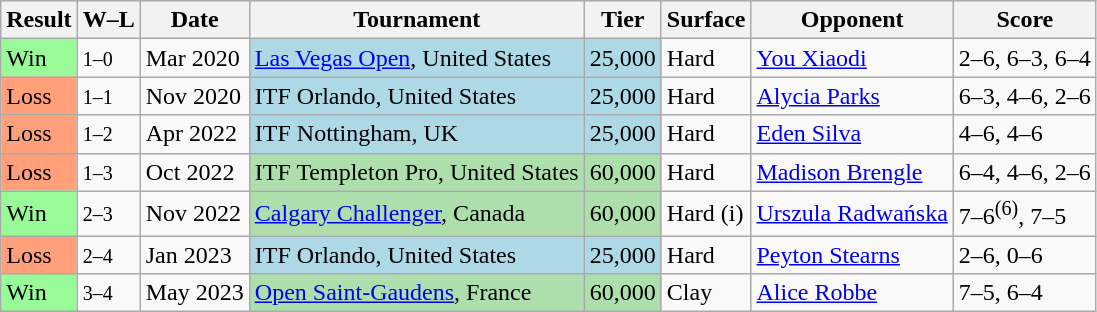<table class="sortable wikitable">
<tr>
<th>Result</th>
<th class="unsortable">W–L</th>
<th>Date</th>
<th>Tournament</th>
<th>Tier</th>
<th>Surface</th>
<th>Opponent</th>
<th class="unsortable">Score</th>
</tr>
<tr>
<td style="background:#98fb98;">Win</td>
<td><small>1–0</small></td>
<td>Mar 2020</td>
<td style="background:lightblue;"><a href='#'>Las Vegas Open</a>, United States</td>
<td style="background:lightblue;">25,000</td>
<td>Hard</td>
<td> <a href='#'>You Xiaodi</a></td>
<td>2–6, 6–3, 6–4</td>
</tr>
<tr>
<td style="background:#ffa07a;">Loss</td>
<td><small>1–1</small></td>
<td>Nov 2020</td>
<td style="background:lightblue;">ITF Orlando, United States</td>
<td style="background:lightblue;">25,000</td>
<td>Hard</td>
<td> <a href='#'>Alycia Parks</a></td>
<td>6–3, 4–6, 2–6</td>
</tr>
<tr>
<td style="background:#ffa07a;">Loss</td>
<td><small>1–2</small></td>
<td>Apr 2022</td>
<td style="background:lightblue;">ITF Nottingham, UK</td>
<td style="background:lightblue;">25,000</td>
<td>Hard</td>
<td> <a href='#'>Eden Silva</a></td>
<td>4–6, 4–6</td>
</tr>
<tr>
<td style="background:#ffa07a;">Loss</td>
<td><small>1–3</small></td>
<td>Oct 2022</td>
<td style="background:#addfad;">ITF Templeton Pro, United States</td>
<td style="background:#addfad;">60,000</td>
<td>Hard</td>
<td> <a href='#'>Madison Brengle</a></td>
<td>6–4, 4–6, 2–6</td>
</tr>
<tr>
<td style="background:#98fb98;">Win</td>
<td><small>2–3</small></td>
<td>Nov 2022</td>
<td style="background:#addfad;"><a href='#'>Calgary Challenger</a>, Canada</td>
<td style="background:#addfad;">60,000</td>
<td>Hard (i)</td>
<td> <a href='#'>Urszula Radwańska</a></td>
<td>7–6<sup>(6)</sup>, 7–5</td>
</tr>
<tr>
<td style="background:#ffa07a;">Loss</td>
<td><small>2–4</small></td>
<td>Jan 2023</td>
<td style="background:lightblue;">ITF Orlando, United States</td>
<td style="background:lightblue;">25,000</td>
<td>Hard</td>
<td> <a href='#'>Peyton Stearns</a></td>
<td>2–6, 0–6</td>
</tr>
<tr>
<td style="background:#98fb98;">Win</td>
<td><small>3–4</small></td>
<td>May 2023</td>
<td style="background:#addfad;"><a href='#'>Open Saint-Gaudens</a>, France</td>
<td style="background:#addfad;">60,000</td>
<td>Clay</td>
<td> <a href='#'>Alice Robbe</a></td>
<td>7–5, 6–4</td>
</tr>
</table>
